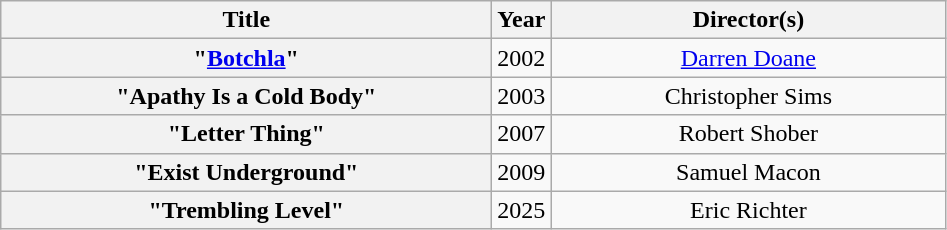<table class="wikitable plainrowheaders" style="text-align:center;">
<tr>
<th scope="col" style="width:20em;">Title</th>
<th scope="col">Year</th>
<th scope="col" style="width:16em;">Director(s)</th>
</tr>
<tr>
<th scope="row">"<a href='#'>Botchla</a>"</th>
<td>2002</td>
<td><a href='#'>Darren Doane</a></td>
</tr>
<tr>
<th scope="row">"Apathy Is a Cold Body"</th>
<td>2003</td>
<td>Christopher Sims</td>
</tr>
<tr>
<th scope="row">"Letter Thing"</th>
<td>2007</td>
<td>Robert Shober</td>
</tr>
<tr>
<th scope="row">"Exist Underground"</th>
<td>2009</td>
<td>Samuel Macon</td>
</tr>
<tr>
<th>"Trembling Level"</th>
<td>2025</td>
<td>Eric Richter</td>
</tr>
</table>
